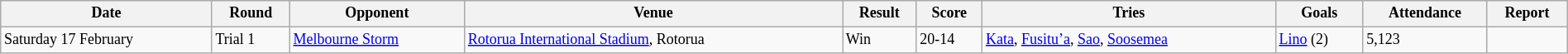<table class="wikitable"  style="font-size:75%; width:100%;">
<tr>
<th>Date</th>
<th>Round</th>
<th>Opponent</th>
<th>Venue</th>
<th>Result</th>
<th>Score</th>
<th>Tries</th>
<th>Goals</th>
<th>Attendance</th>
<th>Report</th>
</tr>
<tr>
<td>Saturday 17 February</td>
<td>Trial 1</td>
<td><a href='#'>Melbourne Storm</a></td>
<td><a href='#'>Rotorua International Stadium</a>, Rotorua</td>
<td>Win</td>
<td>20-14</td>
<td><a href='#'>Kata</a>, <a href='#'>Fusitu’a</a>, <a href='#'>Sao</a>, <a href='#'>Soosemea</a></td>
<td><a href='#'>Lino</a> (2)</td>
<td>5,123</td>
<td></td>
</tr>
</table>
